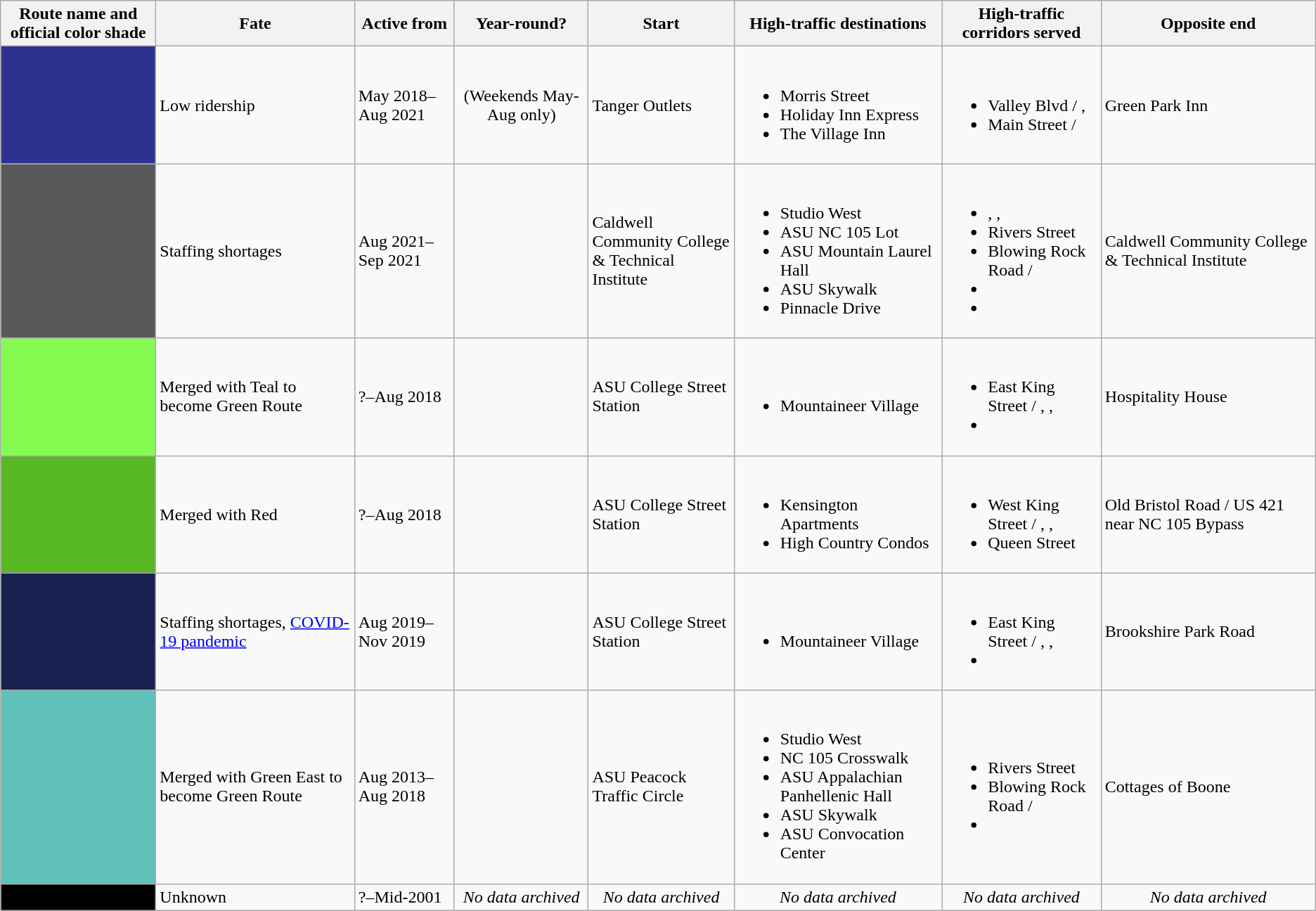<table class="wikitable">
<tr>
<th>Route name and official color shade</th>
<th>Fate</th>
<th>Active from</th>
<th>Year-round?</th>
<th>Start</th>
<th>High-traffic destinations</th>
<th>High-traffic corridors served</th>
<th>Opposite end</th>
</tr>
<tr>
<td bgcolor="2D3290"></td>
<td>Low ridership</td>
<td>May 2018–Aug 2021</td>
<td style="text-align:center;">(Weekends May-Aug only)</td>
<td>Tanger Outlets</td>
<td><br><ul><li>Morris Street</li><li>Holiday Inn Express</li><li>The Village Inn</li></ul></td>
<td><br><ul><li>Valley Blvd / , </li><li>Main Street / </li></ul></td>
<td>Green Park Inn</td>
</tr>
<tr>
<td bgcolor="59595C"></td>
<td>Staffing shortages</td>
<td>Aug 2021–Sep 2021</td>
<td style="text-align:center;"></td>
<td>Caldwell Community College<br>& Technical Institute</td>
<td><br><ul><li>Studio West</li><li>ASU NC 105 Lot</li><li>ASU Mountain Laurel Hall</li><li>ASU Skywalk</li><li>Pinnacle Drive</li></ul></td>
<td><br><ul><li>, , </li><li>Rivers Street</li><li>Blowing Rock Road / </li><li></li><li></li></ul></td>
<td>Caldwell Community College & Technical Institute</td>
</tr>
<tr>
<td bgcolor="85FB52"></td>
<td>Merged with Teal to become Green Route</td>
<td>?–Aug 2018</td>
<td style="text-align:center;"></td>
<td>ASU College Street Station</td>
<td><br><ul><li>Mountaineer Village</li></ul></td>
<td><br><ul><li>East King Street / , ,</li><li></li></ul></td>
<td>Hospitality House</td>
</tr>
<tr>
<td bgcolor="57B824"></td>
<td>Merged with Red</td>
<td>?–Aug 2018</td>
<td style="text-align:center;"></td>
<td>ASU College Street Station</td>
<td><br><ul><li>Kensington Apartments</li><li>High Country Condos</li></ul></td>
<td><br><ul><li>West King Street / , , </li><li>Queen Street</li></ul></td>
<td>Old Bristol Road / US 421 near NC 105 Bypass</td>
</tr>
<tr>
<td bgcolor="192151"></td>
<td>Staffing shortages, <a href='#'>COVID-19 pandemic</a></td>
<td>Aug 2019–Nov 2019</td>
<td style="text-align:center;"></td>
<td>ASU College Street Station</td>
<td><br><ul><li>Mountaineer Village</li></ul></td>
<td><br><ul><li>East King Street / , ,</li><li></li></ul></td>
<td>Brookshire Park Road</td>
</tr>
<tr>
<td bgcolor="60C1B9"></td>
<td>Merged with Green East to become Green Route</td>
<td>Aug 2013–Aug 2018</td>
<td style="text-align:center;"></td>
<td>ASU Peacock Traffic Circle</td>
<td><br><ul><li>Studio West</li><li>NC 105 Crosswalk</li><li>ASU Appalachian Panhellenic Hall</li><li>ASU Skywalk</li><li>ASU Convocation Center</li></ul></td>
<td><br><ul><li>Rivers Street</li><li>Blowing Rock Road / </li><li></li></ul></td>
<td>Cottages of Boone</td>
</tr>
<tr>
<td bgcolor="000000"></td>
<td>Unknown</td>
<td>?–Mid-2001</td>
<td style="text-align:center;"><em>No data archived</em></td>
<td style="text-align:center;"><em>No data archived</em></td>
<td style="text-align:center;"><em>No data archived</em></td>
<td style="text-align:center;"><em>No data archived</em></td>
<td style="text-align:center;"><em>No data archived</em></td>
</tr>
</table>
